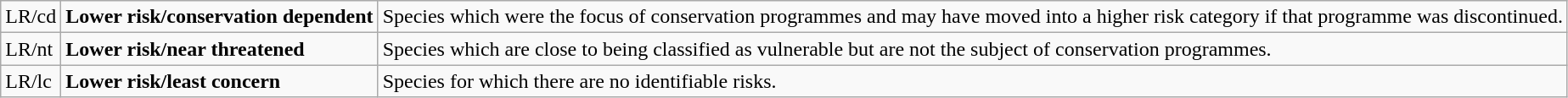<table class="wikitable" style="text-align:left">
<tr>
<td>LR/cd</td>
<td><strong>Lower risk/conservation dependent</strong></td>
<td>Species which were the focus of conservation programmes and may have moved into a higher risk category if that programme was discontinued.</td>
</tr>
<tr>
<td>LR/nt</td>
<td><strong>Lower risk/near threatened</strong></td>
<td>Species which are close to being classified as vulnerable but are not the subject of conservation programmes.</td>
</tr>
<tr>
<td>LR/lc</td>
<td><strong>Lower risk/least concern</strong></td>
<td>Species for which there are no identifiable risks.</td>
</tr>
</table>
